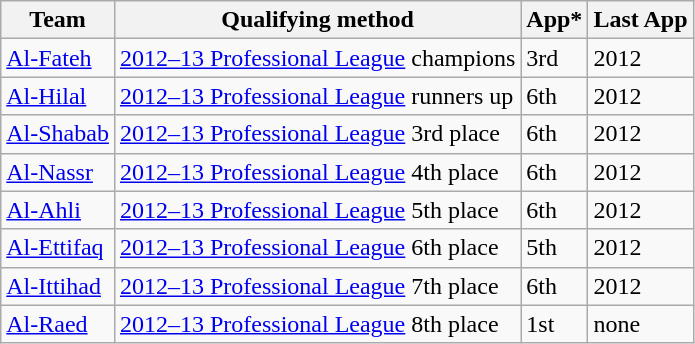<table class="wikitable">
<tr>
<th>Team</th>
<th>Qualifying method</th>
<th>App*</th>
<th>Last App</th>
</tr>
<tr>
<td><a href='#'>Al-Fateh</a></td>
<td><a href='#'>2012–13 Professional League</a> champions</td>
<td>3rd</td>
<td>2012</td>
</tr>
<tr>
<td><a href='#'>Al-Hilal</a></td>
<td><a href='#'>2012–13 Professional League</a> runners up</td>
<td>6th</td>
<td>2012</td>
</tr>
<tr>
<td><a href='#'>Al-Shabab</a></td>
<td><a href='#'>2012–13 Professional League</a> 3rd place</td>
<td>6th</td>
<td>2012</td>
</tr>
<tr>
<td><a href='#'>Al-Nassr</a></td>
<td><a href='#'>2012–13 Professional League</a> 4th place</td>
<td>6th</td>
<td>2012</td>
</tr>
<tr>
<td><a href='#'>Al-Ahli</a></td>
<td><a href='#'>2012–13 Professional League</a> 5th place</td>
<td>6th</td>
<td>2012</td>
</tr>
<tr>
<td><a href='#'>Al-Ettifaq</a></td>
<td><a href='#'>2012–13 Professional League</a> 6th place</td>
<td>5th</td>
<td>2012</td>
</tr>
<tr>
<td><a href='#'>Al-Ittihad</a></td>
<td><a href='#'>2012–13 Professional League</a> 7th place</td>
<td>6th</td>
<td>2012</td>
</tr>
<tr>
<td><a href='#'>Al-Raed</a></td>
<td><a href='#'>2012–13 Professional League</a> 8th place</td>
<td>1st</td>
<td>none</td>
</tr>
</table>
